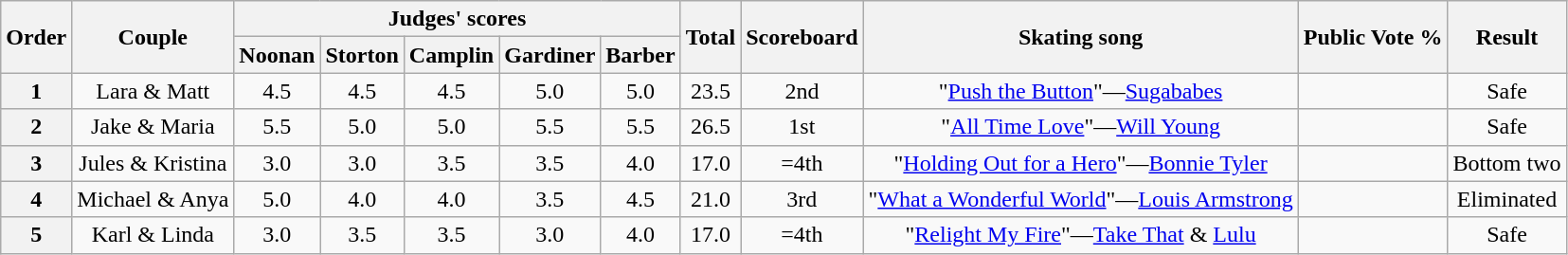<table class="wikitable plainrowheaders" style="text-align:center;">
<tr>
<th scope="col" rowspan="2">Order</th>
<th scope="col" rowspan="2">Couple</th>
<th scope="col" colspan="5">Judges' scores</th>
<th scope="col" rowspan="2">Total</th>
<th scope="col" rowspan="2">Scoreboard</th>
<th scope="col" rowspan="2">Skating song</th>
<th scope="col" rowspan="2">Public Vote %</th>
<th scope="col" rowspan="2">Result</th>
</tr>
<tr>
<th scope="col">Noonan</th>
<th>Storton</th>
<th>Camplin</th>
<th>Gardiner</th>
<th>Barber</th>
</tr>
<tr>
<th scope=col>1</th>
<td>Lara & Matt</td>
<td>4.5</td>
<td>4.5</td>
<td>4.5</td>
<td>5.0</td>
<td>5.0</td>
<td>23.5</td>
<td>2nd</td>
<td>"<a href='#'>Push the Button</a>"—<a href='#'>Sugababes</a></td>
<td></td>
<td>Safe</td>
</tr>
<tr>
<th scope=col>2</th>
<td>Jake & Maria</td>
<td>5.5</td>
<td>5.0</td>
<td>5.0</td>
<td>5.5</td>
<td>5.5</td>
<td>26.5</td>
<td>1st</td>
<td>"<a href='#'>All Time Love</a>"—<a href='#'>Will Young</a></td>
<td></td>
<td>Safe</td>
</tr>
<tr>
<th scope=col>3</th>
<td>Jules & Kristina</td>
<td>3.0</td>
<td>3.0</td>
<td>3.5</td>
<td>3.5</td>
<td>4.0</td>
<td>17.0</td>
<td>=4th</td>
<td>"<a href='#'>Holding Out for a Hero</a>"—<a href='#'>Bonnie Tyler</a></td>
<td></td>
<td>Bottom two</td>
</tr>
<tr>
<th scope=col>4</th>
<td>Michael & Anya</td>
<td>5.0</td>
<td>4.0</td>
<td>4.0</td>
<td>3.5</td>
<td>4.5</td>
<td>21.0</td>
<td>3rd</td>
<td>"<a href='#'>What a Wonderful World</a>"—<a href='#'>Louis Armstrong</a></td>
<td></td>
<td>Eliminated</td>
</tr>
<tr>
<th scope=col>5</th>
<td>Karl & Linda</td>
<td>3.0</td>
<td>3.5</td>
<td>3.5</td>
<td>3.0</td>
<td>4.0</td>
<td>17.0</td>
<td>=4th</td>
<td>"<a href='#'>Relight My Fire</a>"—<a href='#'>Take That</a> & <a href='#'>Lulu</a></td>
<td></td>
<td>Safe</td>
</tr>
</table>
